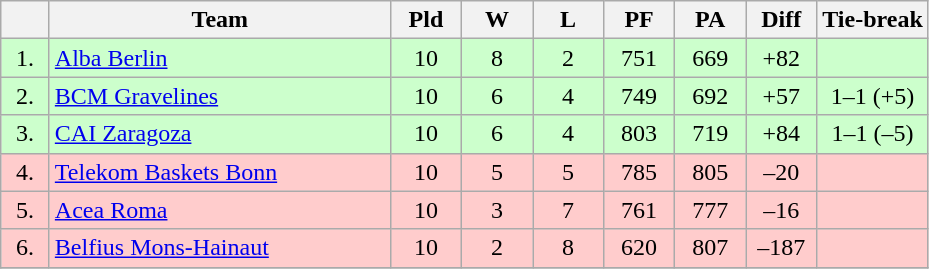<table class="wikitable" style="text-align:center">
<tr>
<th width=25></th>
<th width=220>Team</th>
<th width=40>Pld</th>
<th width=40>W</th>
<th width=40>L</th>
<th width=40>PF</th>
<th width=40>PA</th>
<th width=40>Diff</th>
<th>Tie-break</th>
</tr>
<tr style="background:#ccffcc;">
<td>1.</td>
<td align=left> <a href='#'>Alba Berlin</a></td>
<td>10</td>
<td>8</td>
<td>2</td>
<td>751</td>
<td>669</td>
<td>+82</td>
<td></td>
</tr>
<tr style="background:#ccffcc;">
<td>2.</td>
<td align=left> <a href='#'>BCM Gravelines</a></td>
<td>10</td>
<td>6</td>
<td>4</td>
<td>749</td>
<td>692</td>
<td>+57</td>
<td>1–1 (+5)</td>
</tr>
<tr style="background:#ccffcc;">
<td>3.</td>
<td align=left> <a href='#'>CAI Zaragoza</a></td>
<td>10</td>
<td>6</td>
<td>4</td>
<td>803</td>
<td>719</td>
<td>+84</td>
<td>1–1 (–5)</td>
</tr>
<tr style="background:#ffcccc;">
<td>4.</td>
<td align=left> <a href='#'>Telekom Baskets Bonn</a></td>
<td>10</td>
<td>5</td>
<td>5</td>
<td>785</td>
<td>805</td>
<td>–20</td>
<td></td>
</tr>
<tr style="background:#ffcccc;">
<td>5.</td>
<td align=left> <a href='#'>Acea Roma</a></td>
<td>10</td>
<td>3</td>
<td>7</td>
<td>761</td>
<td>777</td>
<td>–16</td>
<td></td>
</tr>
<tr style="background:#ffcccc;">
<td>6.</td>
<td align=left> <a href='#'>Belfius Mons-Hainaut</a></td>
<td>10</td>
<td>2</td>
<td>8</td>
<td>620</td>
<td>807</td>
<td>–187</td>
<td></td>
</tr>
<tr>
</tr>
</table>
